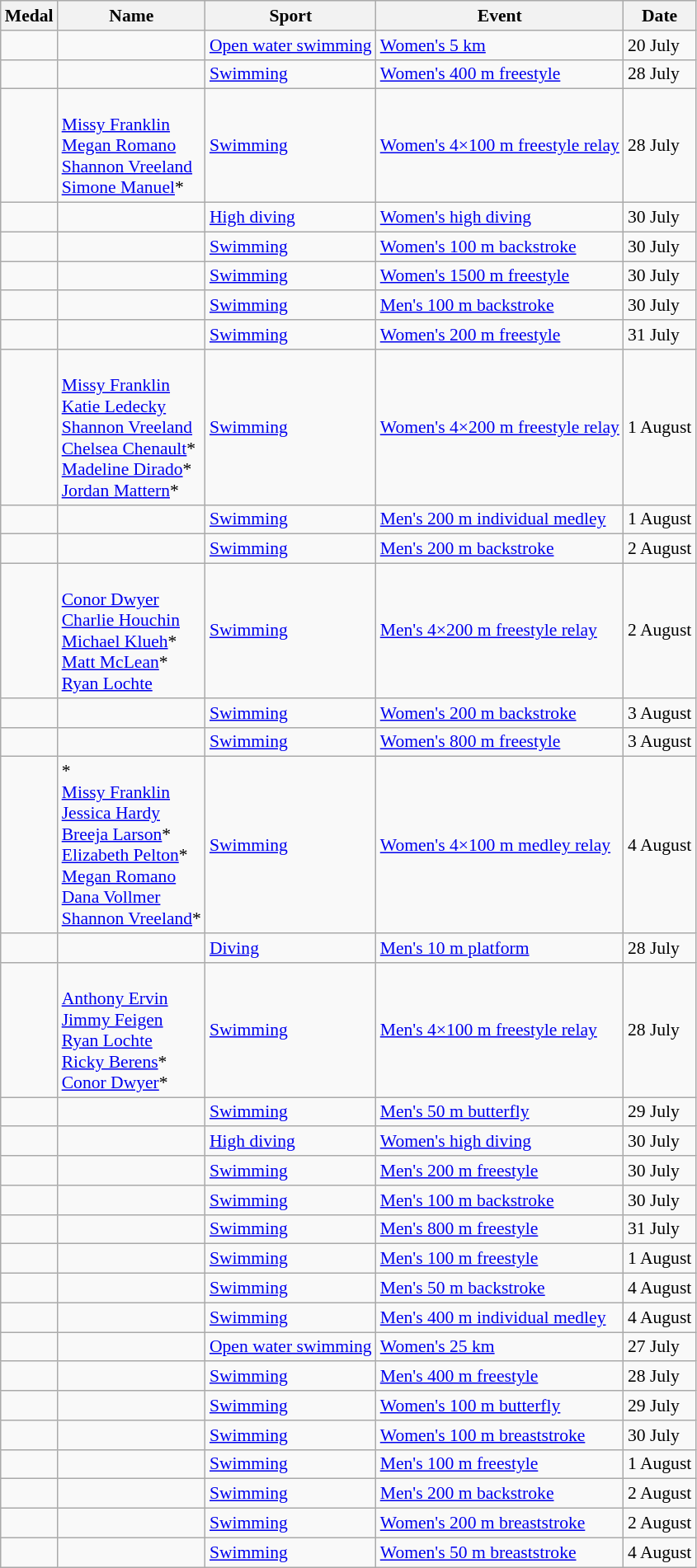<table class="wikitable sortable" style="font-size:90%">
<tr>
<th>Medal</th>
<th>Name</th>
<th>Sport</th>
<th>Event</th>
<th>Date</th>
</tr>
<tr>
<td></td>
<td></td>
<td><a href='#'>Open water swimming</a></td>
<td><a href='#'>Women's 5 km</a></td>
<td>20 July</td>
</tr>
<tr>
<td></td>
<td></td>
<td><a href='#'>Swimming</a></td>
<td><a href='#'>Women's 400 m freestyle</a></td>
<td>28 July</td>
</tr>
<tr>
<td></td>
<td><br><a href='#'>Missy Franklin</a><br><a href='#'>Megan Romano</a><br><a href='#'>Shannon Vreeland</a><br><a href='#'>Simone Manuel</a>*</td>
<td><a href='#'>Swimming</a></td>
<td><a href='#'>Women's 4×100 m freestyle relay</a></td>
<td>28 July</td>
</tr>
<tr>
<td></td>
<td></td>
<td><a href='#'>High diving</a></td>
<td><a href='#'>Women's high diving</a></td>
<td>30 July</td>
</tr>
<tr>
<td></td>
<td></td>
<td><a href='#'>Swimming</a></td>
<td><a href='#'>Women's 100 m backstroke</a></td>
<td>30 July</td>
</tr>
<tr>
<td></td>
<td></td>
<td><a href='#'>Swimming</a></td>
<td><a href='#'>Women's 1500 m freestyle</a></td>
<td>30 July</td>
</tr>
<tr>
<td></td>
<td></td>
<td><a href='#'>Swimming</a></td>
<td><a href='#'>Men's 100 m backstroke</a></td>
<td>30 July</td>
</tr>
<tr>
<td></td>
<td></td>
<td><a href='#'>Swimming</a></td>
<td><a href='#'>Women's 200 m freestyle</a></td>
<td>31 July</td>
</tr>
<tr>
<td></td>
<td><br><a href='#'>Missy Franklin</a><br><a href='#'>Katie Ledecky</a><br><a href='#'>Shannon Vreeland</a><br><a href='#'>Chelsea Chenault</a>*<br><a href='#'>Madeline Dirado</a>*<br><a href='#'>Jordan Mattern</a>*</td>
<td><a href='#'>Swimming</a></td>
<td><a href='#'>Women's 4×200 m freestyle relay</a></td>
<td>1 August</td>
</tr>
<tr>
<td></td>
<td></td>
<td><a href='#'>Swimming</a></td>
<td><a href='#'>Men's 200 m individual medley</a></td>
<td>1 August</td>
</tr>
<tr>
<td></td>
<td></td>
<td><a href='#'>Swimming</a></td>
<td><a href='#'>Men's 200 m backstroke</a></td>
<td>2 August</td>
</tr>
<tr>
<td></td>
<td><br><a href='#'>Conor Dwyer</a><br><a href='#'>Charlie Houchin</a><br><a href='#'>Michael Klueh</a>*<br><a href='#'>Matt McLean</a>*<br><a href='#'>Ryan Lochte</a></td>
<td><a href='#'>Swimming</a></td>
<td><a href='#'>Men's 4×200 m freestyle relay</a></td>
<td>2 August</td>
</tr>
<tr>
<td></td>
<td></td>
<td><a href='#'>Swimming</a></td>
<td><a href='#'>Women's 200 m backstroke</a></td>
<td>3 August</td>
</tr>
<tr>
<td></td>
<td></td>
<td><a href='#'>Swimming</a></td>
<td><a href='#'>Women's 800 m freestyle</a></td>
<td>3 August</td>
</tr>
<tr>
<td></td>
<td>*<br><a href='#'>Missy Franklin</a><br><a href='#'>Jessica Hardy</a><br><a href='#'>Breeja Larson</a>*<br><a href='#'>Elizabeth Pelton</a>*<br><a href='#'>Megan Romano</a><br><a href='#'>Dana Vollmer</a><br><a href='#'>Shannon Vreeland</a>*</td>
<td><a href='#'>Swimming</a></td>
<td><a href='#'>Women's 4×100 m medley relay</a></td>
<td>4 August</td>
</tr>
<tr>
<td></td>
<td></td>
<td><a href='#'>Diving</a></td>
<td><a href='#'>Men's 10 m platform</a></td>
<td>28 July</td>
</tr>
<tr>
<td></td>
<td><br><a href='#'>Anthony Ervin</a><br><a href='#'>Jimmy Feigen</a><br><a href='#'>Ryan Lochte</a><br><a href='#'>Ricky Berens</a>*<br><a href='#'>Conor Dwyer</a>*</td>
<td><a href='#'>Swimming</a></td>
<td><a href='#'>Men's 4×100 m freestyle relay</a></td>
<td>28 July</td>
</tr>
<tr>
<td></td>
<td></td>
<td><a href='#'>Swimming</a></td>
<td><a href='#'>Men's 50 m butterfly</a></td>
<td>29 July</td>
</tr>
<tr>
<td></td>
<td></td>
<td><a href='#'>High diving</a></td>
<td><a href='#'>Women's high diving</a></td>
<td>30 July</td>
</tr>
<tr>
<td></td>
<td></td>
<td><a href='#'>Swimming</a></td>
<td><a href='#'>Men's 200 m freestyle</a></td>
<td>30 July</td>
</tr>
<tr>
<td></td>
<td></td>
<td><a href='#'>Swimming</a></td>
<td><a href='#'>Men's 100 m backstroke</a></td>
<td>30 July</td>
</tr>
<tr>
<td></td>
<td></td>
<td><a href='#'>Swimming</a></td>
<td><a href='#'>Men's 800 m freestyle</a></td>
<td>31 July</td>
</tr>
<tr>
<td></td>
<td></td>
<td><a href='#'>Swimming</a></td>
<td><a href='#'>Men's 100 m freestyle</a></td>
<td>1 August</td>
</tr>
<tr>
<td></td>
<td></td>
<td><a href='#'>Swimming</a></td>
<td><a href='#'>Men's 50 m backstroke</a></td>
<td>4 August</td>
</tr>
<tr>
<td></td>
<td></td>
<td><a href='#'>Swimming</a></td>
<td><a href='#'>Men's 400 m individual medley</a></td>
<td>4 August</td>
</tr>
<tr>
<td></td>
<td></td>
<td><a href='#'>Open water swimming</a></td>
<td><a href='#'>Women's 25 km</a></td>
<td>27 July</td>
</tr>
<tr>
<td></td>
<td></td>
<td><a href='#'>Swimming</a></td>
<td><a href='#'>Men's 400 m freestyle</a></td>
<td>28 July</td>
</tr>
<tr>
<td></td>
<td></td>
<td><a href='#'>Swimming</a></td>
<td><a href='#'>Women's 100 m butterfly</a></td>
<td>29 July</td>
</tr>
<tr>
<td></td>
<td></td>
<td><a href='#'>Swimming</a></td>
<td><a href='#'>Women's 100 m breaststroke</a></td>
<td>30 July</td>
</tr>
<tr>
<td></td>
<td></td>
<td><a href='#'>Swimming</a></td>
<td><a href='#'>Men's 100 m freestyle</a></td>
<td>1 August</td>
</tr>
<tr>
<td></td>
<td></td>
<td><a href='#'>Swimming</a></td>
<td><a href='#'>Men's 200 m backstroke</a></td>
<td>2 August</td>
</tr>
<tr>
<td></td>
<td></td>
<td><a href='#'>Swimming</a></td>
<td><a href='#'>Women's 200 m breaststroke</a></td>
<td>2 August</td>
</tr>
<tr>
<td></td>
<td></td>
<td><a href='#'>Swimming</a></td>
<td><a href='#'>Women's 50 m breaststroke</a></td>
<td>4 August</td>
</tr>
</table>
